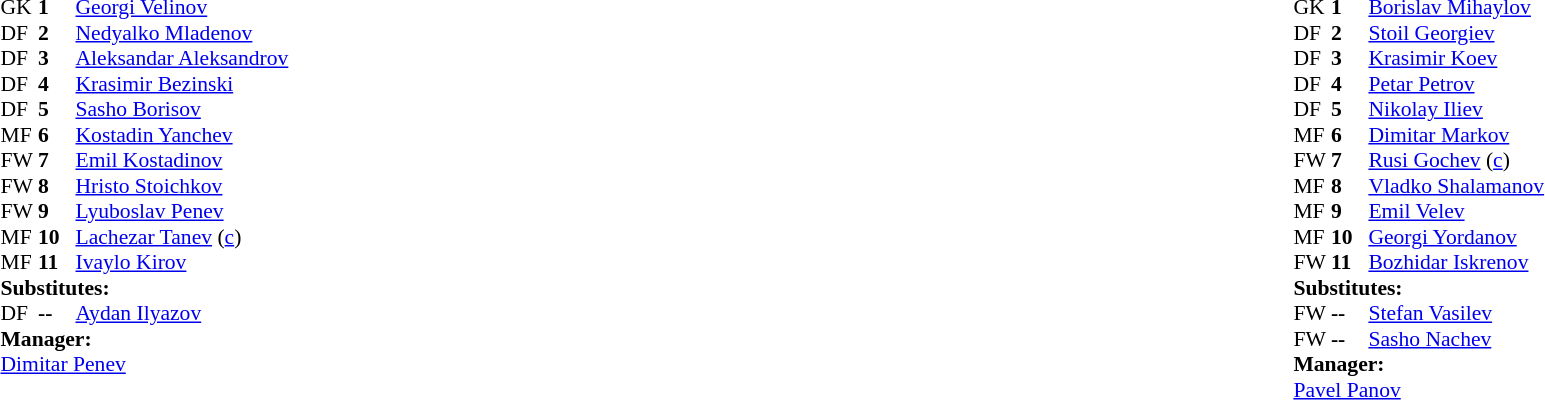<table style="width:100%">
<tr>
<td style="vertical-align:top;width:50%"><br><table style="font-size:90%" cellspacing="0" cellpadding="0">
<tr>
<th width="25"></th>
<th width="25"></th>
</tr>
<tr>
<td>GK</td>
<td><strong>1</strong></td>
<td> <a href='#'>Georgi Velinov</a></td>
</tr>
<tr>
<td>DF</td>
<td><strong>2</strong></td>
<td> <a href='#'>Nedyalko Mladenov</a></td>
</tr>
<tr>
<td>DF</td>
<td><strong>3</strong></td>
<td> <a href='#'>Aleksandar Aleksandrov</a></td>
</tr>
<tr>
<td>DF</td>
<td><strong>4</strong></td>
<td> <a href='#'>Krasimir Bezinski</a></td>
</tr>
<tr>
<td>DF</td>
<td><strong>5</strong></td>
<td> <a href='#'>Sasho Borisov</a></td>
</tr>
<tr>
<td>MF</td>
<td><strong>6</strong></td>
<td> <a href='#'>Kostadin Yanchev</a></td>
</tr>
<tr>
<td>FW</td>
<td><strong>7</strong></td>
<td> <a href='#'>Emil Kostadinov</a></td>
</tr>
<tr>
<td>FW</td>
<td><strong>8</strong></td>
<td> <a href='#'>Hristo Stoichkov</a></td>
<td></td>
<td></td>
</tr>
<tr>
<td>FW</td>
<td><strong>9</strong></td>
<td> <a href='#'>Lyuboslav Penev</a></td>
</tr>
<tr>
<td>MF</td>
<td><strong>10</strong></td>
<td> <a href='#'>Lachezar Tanev</a> (<a href='#'>c</a>)</td>
</tr>
<tr>
<td>MF</td>
<td><strong>11</strong></td>
<td> <a href='#'>Ivaylo Kirov</a></td>
</tr>
<tr>
<td colspan=4><strong>Substitutes:</strong></td>
</tr>
<tr>
<td>DF</td>
<td><strong>--</strong></td>
<td> <a href='#'>Aydan Ilyazov</a></td>
<td></td>
<td></td>
</tr>
<tr>
<td colspan=4><strong>Manager:</strong></td>
</tr>
<tr>
<td colspan="4"> <a href='#'>Dimitar Penev</a></td>
</tr>
</table>
</td>
<td valign="top"></td>
<td valign="top" width="50%"><br><table cellspacing="0" cellpadding="0" style="font-size:90%;margin:auto">
<tr>
<th width="25"></th>
<th width="25"></th>
</tr>
<tr>
<td>GK</td>
<td><strong>1</strong></td>
<td> <a href='#'>Borislav Mihaylov</a></td>
</tr>
<tr>
<td>DF</td>
<td><strong>2</strong></td>
<td> <a href='#'>Stoil Georgiev</a></td>
</tr>
<tr>
<td>DF</td>
<td><strong>3</strong></td>
<td> <a href='#'>Krasimir Koev</a></td>
</tr>
<tr>
<td>DF</td>
<td><strong>4</strong></td>
<td> <a href='#'>Petar Petrov</a></td>
</tr>
<tr>
<td>DF</td>
<td><strong>5</strong></td>
<td> <a href='#'>Nikolay Iliev</a></td>
</tr>
<tr>
<td>MF</td>
<td><strong>6</strong></td>
<td> <a href='#'>Dimitar Markov</a></td>
</tr>
<tr>
<td>FW</td>
<td><strong>7</strong></td>
<td> <a href='#'>Rusi Gochev</a> (<a href='#'>c</a>)</td>
<td></td>
<td></td>
</tr>
<tr>
<td>MF</td>
<td><strong>8</strong></td>
<td> <a href='#'>Vladko Shalamanov</a></td>
<td></td>
<td></td>
</tr>
<tr>
<td>MF</td>
<td><strong>9</strong></td>
<td> <a href='#'>Emil Velev</a></td>
</tr>
<tr>
<td>MF</td>
<td><strong>10</strong></td>
<td> <a href='#'>Georgi Yordanov</a></td>
</tr>
<tr>
<td>FW</td>
<td><strong>11</strong></td>
<td> <a href='#'>Bozhidar Iskrenov</a></td>
</tr>
<tr>
<td colspan=4><strong>Substitutes:</strong></td>
</tr>
<tr>
<td>FW</td>
<td><strong>--</strong></td>
<td> <a href='#'>Stefan Vasilev</a></td>
<td></td>
<td></td>
</tr>
<tr>
<td>FW</td>
<td><strong>--</strong></td>
<td> <a href='#'>Sasho Nachev</a></td>
<td></td>
<td></td>
</tr>
<tr>
<td colspan=4><strong>Manager:</strong></td>
</tr>
<tr>
<td colspan="4"> <a href='#'>Pavel Panov</a></td>
</tr>
</table>
</td>
</tr>
</table>
